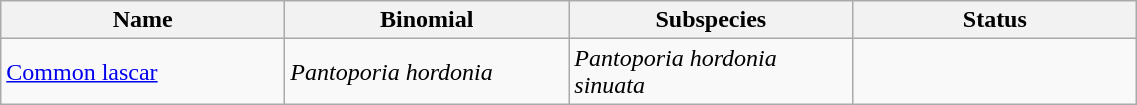<table width=60% class="wikitable">
<tr>
<th width=20%>Name</th>
<th width=20%>Binomial</th>
<th width=20%>Subspecies</th>
<th width=20%>Status</th>
</tr>
<tr>
<td><a href='#'>Common lascar</a><br>
</td>
<td><em>Pantoporia hordonia</em></td>
<td><em>Pantoporia hordonia sinuata</em></td>
<td></td>
</tr>
</table>
